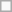<table class=wikitable>
<tr>
<td> </td>
</tr>
</table>
